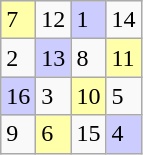<table class="wikitable" style="float: left;">
<tr>
<td style="background-color: #ffffaa">7</td>
<td>12</td>
<td style="background-color: #ccccff">1</td>
<td>14</td>
</tr>
<tr>
<td>2</td>
<td style="background-color: #ccccff">13</td>
<td>8</td>
<td style="background-color: #ffffaa">11</td>
</tr>
<tr>
<td style="background-color: #ccccff">16</td>
<td>3</td>
<td style="background-color: #ffffaa">10</td>
<td>5</td>
</tr>
<tr>
<td>9</td>
<td style="background-color: #ffffaa">6</td>
<td>15</td>
<td style="background-color: #ccccff">4</td>
</tr>
</table>
